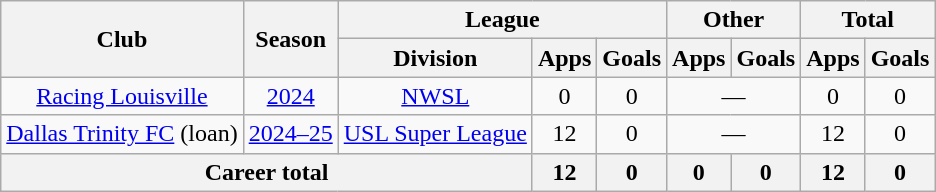<table class="wikitable" style="text-align:center">
<tr>
<th rowspan="2">Club</th>
<th rowspan="2">Season</th>
<th colspan="3">League</th>
<th colspan="2">Other</th>
<th colspan="2">Total</th>
</tr>
<tr>
<th>Division</th>
<th>Apps</th>
<th>Goals</th>
<th>Apps</th>
<th>Goals</th>
<th>Apps</th>
<th>Goals</th>
</tr>
<tr>
<td><a href='#'>Racing Louisville</a></td>
<td><a href='#'>2024</a></td>
<td><a href='#'>NWSL</a></td>
<td>0</td>
<td>0</td>
<td colspan="2">—</td>
<td>0</td>
<td>0</td>
</tr>
<tr>
<td><a href='#'>Dallas Trinity FC</a> (loan)</td>
<td><a href='#'>2024–25</a></td>
<td><a href='#'>USL Super League</a></td>
<td>12</td>
<td>0</td>
<td colspan="2">—</td>
<td>12</td>
<td>0</td>
</tr>
<tr>
<th colspan="3">Career total</th>
<th>12</th>
<th>0</th>
<th>0</th>
<th>0</th>
<th>12</th>
<th>0</th>
</tr>
</table>
